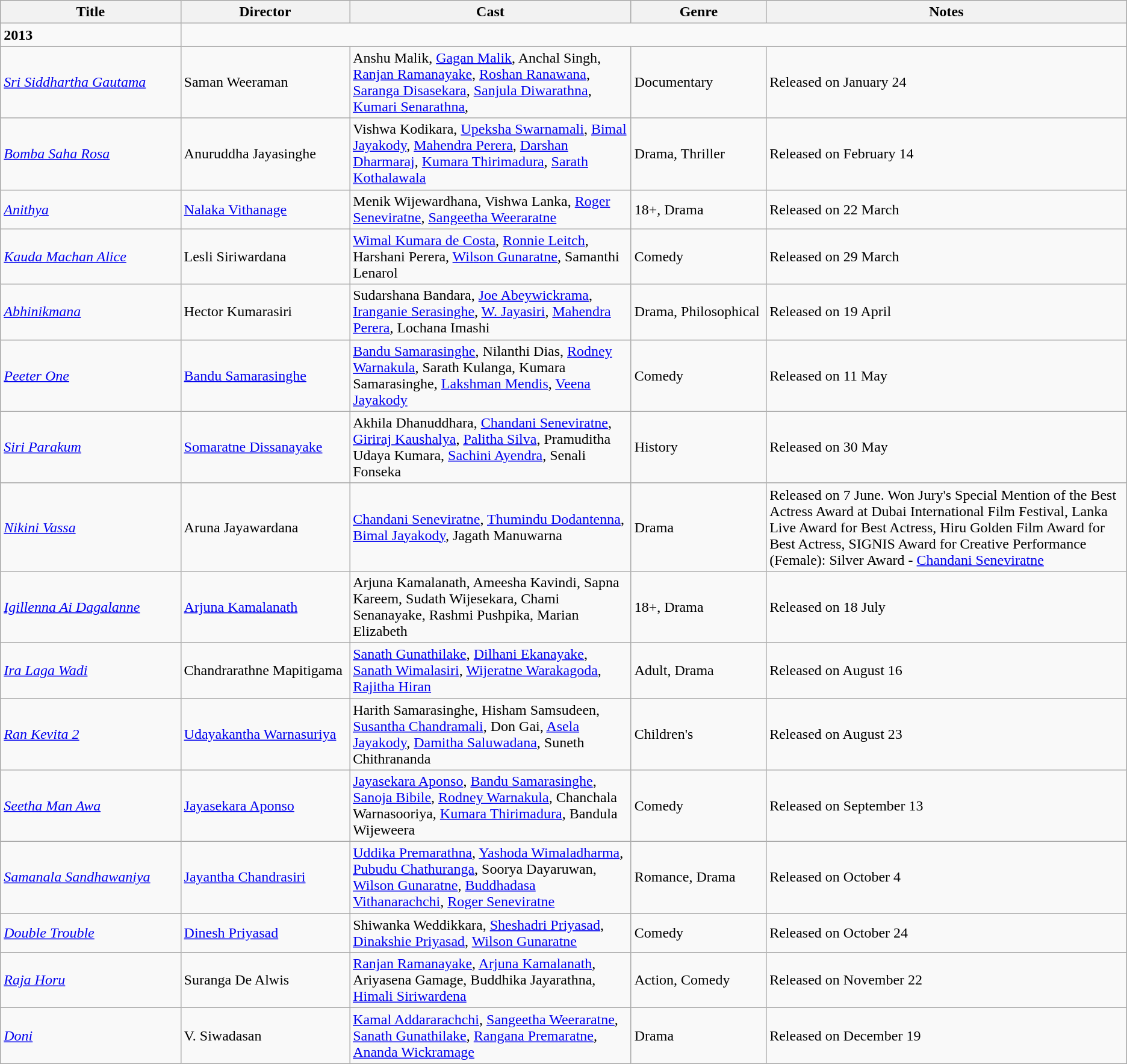<table class="wikitable">
<tr>
<th width=16%>Title</th>
<th width=15%>Director</th>
<th width=25%>Cast</th>
<th width=12%>Genre</th>
<th width=32%>Notes</th>
</tr>
<tr>
<td><strong>2013</strong></td>
</tr>
<tr>
<td><em><a href='#'>Sri Siddhartha Gautama</a></em></td>
<td>Saman Weeraman</td>
<td>Anshu Malik, <a href='#'>Gagan Malik</a>, Anchal Singh, <a href='#'>Ranjan Ramanayake</a>, <a href='#'>Roshan Ranawana</a>, <a href='#'>Saranga Disasekara</a>, <a href='#'>Sanjula Diwarathna</a>, <a href='#'>Kumari Senarathna</a>,</td>
<td>Documentary</td>
<td>Released on January 24</td>
</tr>
<tr>
<td><em><a href='#'>Bomba Saha Rosa</a></em></td>
<td>Anuruddha Jayasinghe</td>
<td>Vishwa Kodikara, <a href='#'>Upeksha Swarnamali</a>, <a href='#'>Bimal Jayakody</a>, <a href='#'>Mahendra Perera</a>, <a href='#'>Darshan Dharmaraj</a>, <a href='#'>Kumara Thirimadura</a>, <a href='#'>Sarath Kothalawala</a></td>
<td>Drama, Thriller</td>
<td>Released on February 14</td>
</tr>
<tr>
<td><em><a href='#'>Anithya</a></em></td>
<td><a href='#'>Nalaka Vithanage</a></td>
<td>Menik Wijewardhana, Vishwa Lanka, <a href='#'>Roger Seneviratne</a>, <a href='#'>Sangeetha Weeraratne</a></td>
<td>18+, Drama</td>
<td>Released on 22 March</td>
</tr>
<tr>
<td><em><a href='#'>Kauda Machan Alice</a></em></td>
<td>Lesli Siriwardana</td>
<td><a href='#'>Wimal Kumara de Costa</a>, <a href='#'>Ronnie Leitch</a>, Harshani Perera, <a href='#'>Wilson Gunaratne</a>, Samanthi Lenarol</td>
<td>Comedy</td>
<td>Released on 29 March</td>
</tr>
<tr>
<td><em><a href='#'>Abhinikmana</a></em></td>
<td>Hector Kumarasiri</td>
<td>Sudarshana Bandara, <a href='#'>Joe Abeywickrama</a>, <a href='#'>Iranganie Serasinghe</a>, <a href='#'>W. Jayasiri</a>, <a href='#'>Mahendra Perera</a>, Lochana Imashi</td>
<td>Drama, Philosophical</td>
<td>Released on 19 April</td>
</tr>
<tr>
<td><em><a href='#'>Peeter One</a></em></td>
<td><a href='#'>Bandu Samarasinghe</a></td>
<td><a href='#'>Bandu Samarasinghe</a>, Nilanthi Dias, <a href='#'>Rodney Warnakula</a>, Sarath Kulanga, Kumara Samarasinghe, <a href='#'>Lakshman Mendis</a>, <a href='#'>Veena Jayakody</a></td>
<td>Comedy</td>
<td>Released on 11 May</td>
</tr>
<tr>
<td><em><a href='#'>Siri Parakum</a></em></td>
<td><a href='#'>Somaratne Dissanayake</a></td>
<td>Akhila Dhanuddhara, <a href='#'>Chandani Seneviratne</a>, <a href='#'>Giriraj Kaushalya</a>, <a href='#'>Palitha Silva</a>, Pramuditha Udaya Kumara, <a href='#'>Sachini Ayendra</a>, Senali Fonseka</td>
<td>History</td>
<td>Released on 30 May</td>
</tr>
<tr>
<td><em><a href='#'>Nikini Vassa</a></em></td>
<td>Aruna Jayawardana</td>
<td><a href='#'>Chandani Seneviratne</a>, <a href='#'>Thumindu Dodantenna</a>, <a href='#'>Bimal Jayakody</a>, Jagath Manuwarna</td>
<td>Drama</td>
<td>Released on 7 June. Won Jury's Special Mention of the Best Actress Award at Dubai International Film Festival, Lanka Live Award for Best Actress, Hiru Golden Film Award for Best Actress, SIGNIS Award for Creative Performance (Female): Silver Award - <a href='#'>Chandani Seneviratne</a></td>
</tr>
<tr>
<td><em><a href='#'>Igillenna Ai Dagalanne</a></em></td>
<td><a href='#'>Arjuna Kamalanath</a></td>
<td>Arjuna Kamalanath, Ameesha Kavindi, Sapna Kareem, Sudath Wijesekara, Chami Senanayake, Rashmi Pushpika, Marian Elizabeth</td>
<td>18+, Drama</td>
<td>Released on 18 July</td>
</tr>
<tr>
<td><em><a href='#'>Ira Laga Wadi</a></em></td>
<td>Chandrarathne Mapitigama</td>
<td><a href='#'>Sanath Gunathilake</a>, <a href='#'>Dilhani Ekanayake</a>, <a href='#'>Sanath Wimalasiri</a>, <a href='#'>Wijeratne Warakagoda</a>, <a href='#'>Rajitha Hiran</a></td>
<td>Adult, Drama</td>
<td>Released on August 16</td>
</tr>
<tr>
<td><em><a href='#'>Ran Kevita 2</a></em></td>
<td><a href='#'>Udayakantha Warnasuriya</a></td>
<td>Harith Samarasinghe, Hisham Samsudeen, <a href='#'>Susantha Chandramali</a>, Don Gai, <a href='#'>Asela Jayakody</a>, <a href='#'>Damitha Saluwadana</a>, Suneth Chithrananda</td>
<td>Children's</td>
<td>Released on August 23</td>
</tr>
<tr>
<td><em><a href='#'>Seetha Man Awa</a></em></td>
<td><a href='#'>Jayasekara Aponso</a></td>
<td><a href='#'>Jayasekara Aponso</a>, <a href='#'>Bandu Samarasinghe</a>, <a href='#'>Sanoja Bibile</a>, <a href='#'>Rodney Warnakula</a>, Chanchala Warnasooriya, <a href='#'>Kumara Thirimadura</a>, Bandula Wijeweera</td>
<td>Comedy</td>
<td>Released on September 13</td>
</tr>
<tr>
<td><em><a href='#'>Samanala Sandhawaniya</a></em></td>
<td><a href='#'>Jayantha Chandrasiri</a></td>
<td><a href='#'>Uddika Premarathna</a>, <a href='#'>Yashoda Wimaladharma</a>, <a href='#'>Pubudu Chathuranga</a>, Soorya Dayaruwan, <a href='#'>Wilson Gunaratne</a>, <a href='#'>Buddhadasa Vithanarachchi</a>, <a href='#'>Roger Seneviratne</a></td>
<td>Romance, Drama</td>
<td>Released on October 4</td>
</tr>
<tr>
<td><em><a href='#'>Double Trouble</a></em></td>
<td><a href='#'>Dinesh Priyasad</a></td>
<td>Shiwanka Weddikkara, <a href='#'>Sheshadri Priyasad</a>, <a href='#'>Dinakshie Priyasad</a>, <a href='#'>Wilson Gunaratne</a></td>
<td>Comedy</td>
<td>Released on October 24</td>
</tr>
<tr>
<td><em><a href='#'>Raja Horu</a></em></td>
<td>Suranga De Alwis</td>
<td><a href='#'>Ranjan Ramanayake</a>, <a href='#'>Arjuna Kamalanath</a>, Ariyasena Gamage, Buddhika Jayarathna, <a href='#'>Himali Siriwardena</a></td>
<td>Action, Comedy</td>
<td>Released on November 22</td>
</tr>
<tr>
<td><em><a href='#'>Doni</a></em></td>
<td>V. Siwadasan</td>
<td><a href='#'>Kamal Addararachchi</a>, <a href='#'>Sangeetha Weeraratne</a>, <a href='#'>Sanath Gunathilake</a>, <a href='#'>Rangana Premaratne</a>, <a href='#'>Ananda Wickramage</a></td>
<td>Drama</td>
<td>Released on December 19</td>
</tr>
</table>
